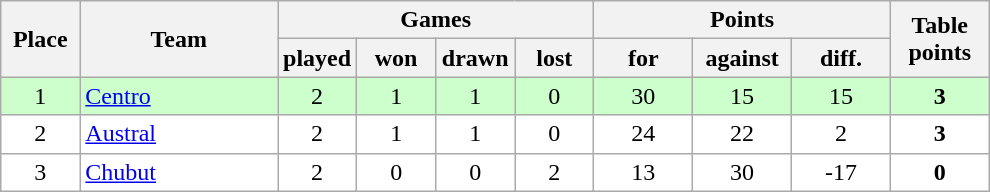<table class="wikitable">
<tr>
<th rowspan=2 width="8%">Place</th>
<th rowspan=2 width="20%">Team</th>
<th colspan=4 width="32%">Games</th>
<th colspan=3 width="30%">Points</th>
<th rowspan=2 width="10%">Table<br>points</th>
</tr>
<tr>
<th width="8%">played</th>
<th width="8%">won</th>
<th width="8%">drawn</th>
<th width="8%">lost</th>
<th width="10%">for</th>
<th width="10%">against</th>
<th width="10%">diff.</th>
</tr>
<tr align=center style="background: #ccffcc;">
<td>1</td>
<td align=left><a href='#'>Centro</a></td>
<td>2</td>
<td>1</td>
<td>1</td>
<td>0</td>
<td>30</td>
<td>15</td>
<td>15</td>
<td><strong>3</strong></td>
</tr>
<tr align=center style="background: #ffffff;">
<td>2</td>
<td align=left><a href='#'>Austral</a></td>
<td>2</td>
<td>1</td>
<td>1</td>
<td>0</td>
<td>24</td>
<td>22</td>
<td>2</td>
<td><strong>3</strong></td>
</tr>
<tr align=center style="background: #ffffff;">
<td>3</td>
<td align=left><a href='#'>Chubut</a></td>
<td>2</td>
<td>0</td>
<td>0</td>
<td>2</td>
<td>13</td>
<td>30</td>
<td>-17</td>
<td><strong>0</strong></td>
</tr>
</table>
